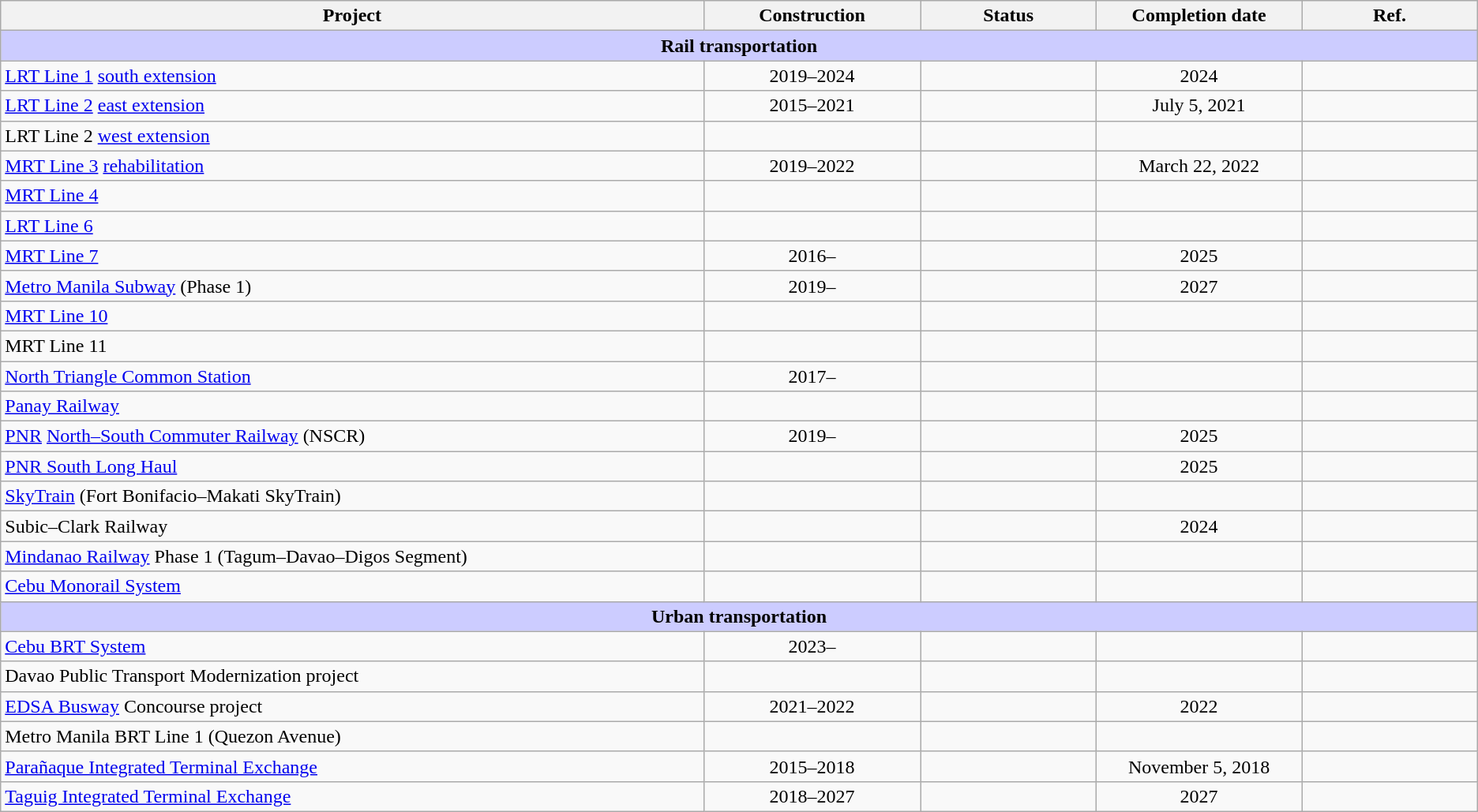<table class="wikitable">
<tr>
<th scope="col" style="width:20%;">Project</th>
<th scope="col" style="width:5%;">Construction</th>
<th scope="col" style="width:5%;">Status</th>
<th scope="col" style="width:5%;">Completion date</th>
<th scope="col" style="width:5%;">Ref.</th>
</tr>
<tr>
<th colspan="5" style="background-color:#ccccff;">Rail transportation</th>
</tr>
<tr>
<td><a href='#'>LRT Line 1</a> <a href='#'>south extension</a></td>
<td style="text-align:center;">2019–2024</td>
<td></td>
<td style="text-align:center;">2024</td>
<td></td>
</tr>
<tr>
<td><a href='#'>LRT Line 2</a> <a href='#'>east extension</a></td>
<td style="text-align:center;">2015–2021</td>
<td></td>
<td style="text-align:center;">July 5, 2021</td>
<td></td>
</tr>
<tr>
<td>LRT Line 2 <a href='#'>west extension</a></td>
<td style="text-align:center;"></td>
<td></td>
<td style="text-align:center;"></td>
<td></td>
</tr>
<tr>
<td><a href='#'>MRT Line 3</a> <a href='#'>rehabilitation</a></td>
<td style="text-align:center;">2019–2022</td>
<td></td>
<td style="text-align:center;">March 22, 2022 </td>
<td></td>
</tr>
<tr>
<td><a href='#'>MRT Line 4</a></td>
<td style="text-align:center;"></td>
<td></td>
<td style="text-align:center;"></td>
<td></td>
</tr>
<tr>
<td><a href='#'>LRT Line 6</a></td>
<td style="text-align:center;"></td>
<td></td>
<td style="text-align:center;"></td>
<td></td>
</tr>
<tr>
<td><a href='#'>MRT Line 7</a></td>
<td style="text-align:center;">2016–</td>
<td></td>
<td style="text-align:center;">2025</td>
<td></td>
</tr>
<tr>
<td><a href='#'>Metro Manila Subway</a> (Phase 1)</td>
<td style="text-align:center;">2019–</td>
<td></td>
<td style="text-align:center;">2027</td>
<td></td>
</tr>
<tr>
<td><a href='#'>MRT Line 10</a></td>
<td style="text-align:center;"></td>
<td></td>
<td style="text-align:center;"></td>
<td></td>
</tr>
<tr>
<td>MRT Line 11</td>
<td style="text-align:center;"></td>
<td></td>
<td style="text-align:center;"></td>
<td></td>
</tr>
<tr>
<td><a href='#'>North Triangle Common Station</a></td>
<td style="text-align:center;">2017–</td>
<td></td>
<td style="text-align:center;"></td>
<td></td>
</tr>
<tr>
<td><a href='#'>Panay Railway</a></td>
<td style="text-align:center;"></td>
<td></td>
<td style="text-align:center;"></td>
<td></td>
</tr>
<tr>
<td><a href='#'>PNR</a> <a href='#'>North–South Commuter Railway</a> (NSCR)</td>
<td style="text-align:center;">2019–</td>
<td></td>
<td style="text-align:center;">2025</td>
<td></td>
</tr>
<tr>
<td><a href='#'>PNR South Long Haul</a></td>
<td style="text-align:center;"></td>
<td></td>
<td style="text-align:center;">2025</td>
<td></td>
</tr>
<tr>
<td><a href='#'>SkyTrain</a> (Fort Bonifacio–Makati SkyTrain)</td>
<td style="text-align:center;"></td>
<td></td>
<td style="text-align:center;"></td>
<td></td>
</tr>
<tr>
<td>Subic–Clark Railway</td>
<td style="text-align:center;"></td>
<td></td>
<td style="text-align:center;">2024</td>
<td></td>
</tr>
<tr>
<td><a href='#'>Mindanao Railway</a> Phase 1 (Tagum–Davao–Digos Segment)</td>
<td style="text-align:center;"></td>
<td></td>
<td style="text-align:center;"></td>
<td></td>
</tr>
<tr>
<td><a href='#'>Cebu Monorail System</a></td>
<td style="text-align:center;"></td>
<td></td>
<td style="text-align:center;"></td>
<td></td>
</tr>
<tr>
<th colspan="5" style="background-color:#ccccff;">Urban transportation</th>
</tr>
<tr>
<td><a href='#'>Cebu BRT System</a></td>
<td style="text-align:center;">2023–</td>
<td></td>
<td></td>
<td></td>
</tr>
<tr>
<td>Davao Public Transport Modernization project</td>
<td></td>
<td></td>
<td></td>
<td></td>
</tr>
<tr>
<td><a href='#'>EDSA Busway</a> Concourse project</td>
<td style="text-align:center;">2021–2022</td>
<td></td>
<td style="text-align:center;">2022</td>
<td></td>
</tr>
<tr>
<td>Metro Manila BRT Line 1 (Quezon Avenue)</td>
<td style="text-align:center;"></td>
<td></td>
<td></td>
<td></td>
</tr>
<tr>
<td><a href='#'>Parañaque Integrated Terminal Exchange</a></td>
<td style="text-align:center;">2015–2018</td>
<td></td>
<td style="text-align:center;">November 5, 2018</td>
<td></td>
</tr>
<tr>
<td><a href='#'>Taguig Integrated Terminal Exchange</a></td>
<td style="text-align:center;">2018–2027</td>
<td></td>
<td style="text-align:center;">2027</td>
<td></td>
</tr>
</table>
